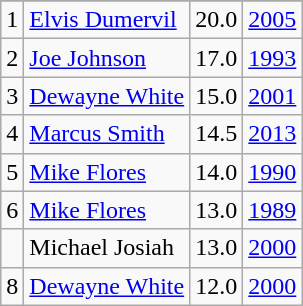<table class="wikitable">
<tr>
</tr>
<tr>
<td>1</td>
<td><a href='#'>Elvis Dumervil</a></td>
<td>20.0</td>
<td><a href='#'>2005</a></td>
</tr>
<tr>
<td>2</td>
<td><a href='#'>Joe Johnson</a></td>
<td>17.0</td>
<td><a href='#'>1993</a></td>
</tr>
<tr>
<td>3</td>
<td><a href='#'>Dewayne White</a></td>
<td>15.0</td>
<td><a href='#'>2001</a></td>
</tr>
<tr>
<td>4</td>
<td><a href='#'>Marcus Smith</a></td>
<td>14.5</td>
<td><a href='#'>2013</a></td>
</tr>
<tr>
<td>5</td>
<td><a href='#'>Mike Flores</a></td>
<td>14.0</td>
<td><a href='#'>1990</a></td>
</tr>
<tr>
<td>6</td>
<td><a href='#'>Mike Flores</a></td>
<td>13.0</td>
<td><a href='#'>1989</a></td>
</tr>
<tr>
<td></td>
<td>Michael Josiah</td>
<td>13.0</td>
<td><a href='#'>2000</a></td>
</tr>
<tr>
<td>8</td>
<td><a href='#'>Dewayne White</a></td>
<td>12.0</td>
<td><a href='#'>2000</a></td>
</tr>
</table>
